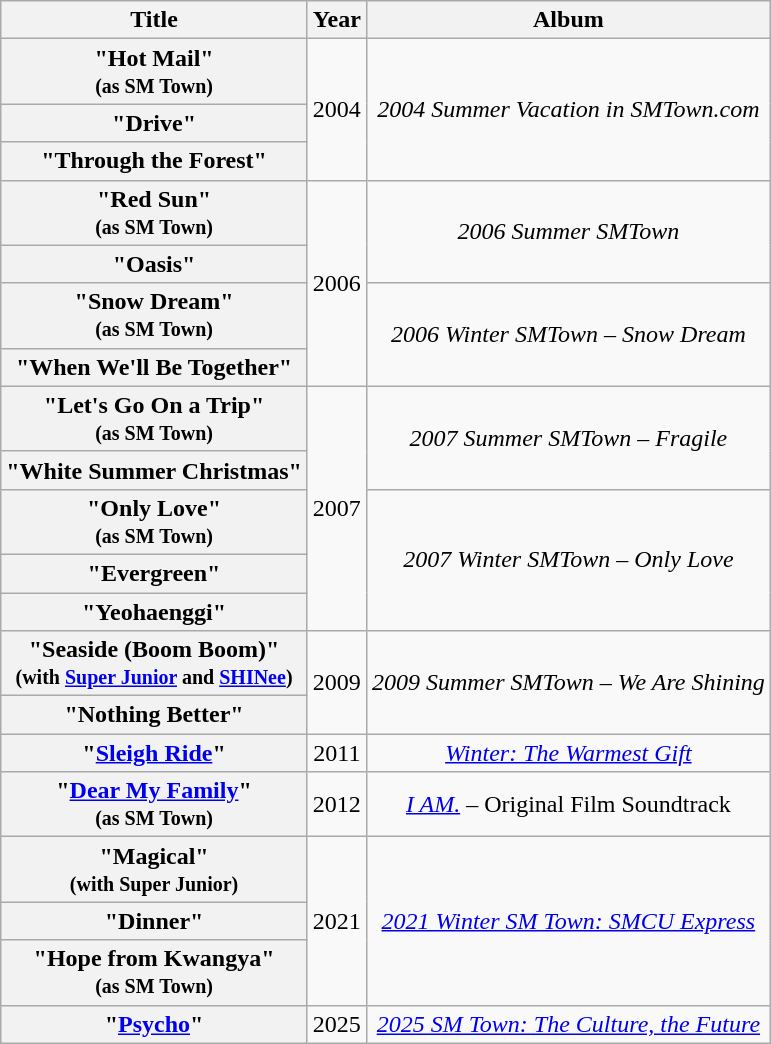<table class="wikitable plainrowheaders" style="text-align:center">
<tr>
<th scope="col">Title</th>
<th scope="col">Year</th>
<th scope="col">Album</th>
</tr>
<tr>
<th scope="row">"Hot Mail"<br><small>(as SM Town)</small></th>
<td rowspan="3">2004</td>
<td rowspan="3"><em>2004 Summer Vacation in SMTown.com</em></td>
</tr>
<tr>
<th scope="row">"Drive"</th>
</tr>
<tr>
<th scope="row">"Through the Forest"</th>
</tr>
<tr>
<th scope="row">"Red Sun"<br><small>(as SM Town)</small></th>
<td rowspan="4">2006</td>
<td rowspan="2"><em>2006 Summer SMTown</em></td>
</tr>
<tr>
<th scope="row">"Oasis"</th>
</tr>
<tr>
<th scope="row">"Snow Dream"<br><small>(as SM Town)</small></th>
<td rowspan="2"><em>2006 Winter SMTown – Snow Dream</em></td>
</tr>
<tr>
<th scope="row">"When We'll Be Together"</th>
</tr>
<tr>
<th scope="row">"Let's Go On a Trip"<br><small>(as SM Town)</small></th>
<td rowspan="5">2007</td>
<td rowspan="2"><em>2007 Summer SMTown – Fragile</em></td>
</tr>
<tr>
<th scope="row">"White Summer Christmas"</th>
</tr>
<tr>
<th scope="row">"Only Love"<br><small>(as SM Town)</small></th>
<td rowspan="3"><em>2007 Winter SMTown – Only Love</em></td>
</tr>
<tr>
<th scope="row">"Evergreen"</th>
</tr>
<tr>
<th scope="row">"Yeohaenggi"</th>
</tr>
<tr>
<th scope="row">"Seaside (Boom Boom)"<br><small>(with <a href='#'>Super Junior</a> and <a href='#'>SHINee</a>)</small></th>
<td rowspan="2">2009</td>
<td rowspan="2"><em>2009 Summer SMTown – We Are Shining</em></td>
</tr>
<tr>
<th scope="row">"Nothing Better"</th>
</tr>
<tr>
<th scope="row">"<a href='#'>Sleigh Ride</a>"</th>
<td>2011</td>
<td><em><a href='#'>Winter: The Warmest Gift</a></em></td>
</tr>
<tr>
<th scope="row">"<a href='#'>Dear My Family</a>"<br><small>(as SM Town)</small></th>
<td>2012</td>
<td><em><a href='#'>I AM.</a></em> – Original Film Soundtrack</td>
</tr>
<tr>
<th scope="row">"Magical"<br><small>(with Super Junior)</small></th>
<td rowspan="3">2021</td>
<td rowspan="3"><em><a href='#'>2021 Winter SM Town: SMCU Express</a></em></td>
</tr>
<tr>
<th scope="row">"Dinner"</th>
</tr>
<tr>
<th scope="row">"Hope from Kwangya"<br><small>(as SM Town)</small></th>
</tr>
<tr>
<th scope="row">"<a href='#'>Psycho</a>"</th>
<td>2025</td>
<td><em><a href='#'>2025 SM Town: The Culture, the Future</a></em></td>
</tr>
</table>
